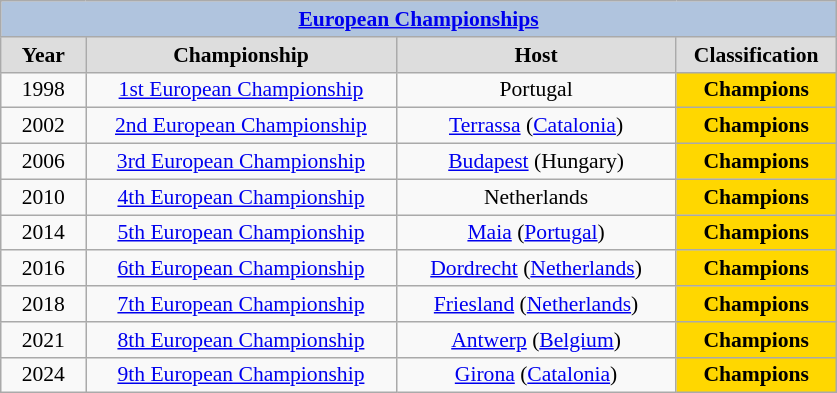<table class="wikitable" style=font-size:90%>
<tr align=center style="background:#B0C4DE;">
<td colspan=4><strong><a href='#'>European Championships</a></strong></td>
</tr>
<tr align=center bgcolor="#dddddd">
<td width=50><strong>Year</strong></td>
<td width=200><strong>Championship</strong></td>
<td width=180><strong>Host</strong></td>
<td width=100><strong>Classification</strong></td>
</tr>
<tr align=center>
<td>1998</td>
<td><a href='#'>1st European Championship</a></td>
<td>Portugal</td>
<td bgcolor="gold" align="center">  <strong>Champions</strong></td>
</tr>
<tr align=center>
<td>2002</td>
<td><a href='#'>2nd European Championship</a></td>
<td><a href='#'>Terrassa</a> (<a href='#'>Catalonia</a>)</td>
<td bgcolor="gold" align="center">  <strong>Champions</strong></td>
</tr>
<tr align=center>
<td>2006</td>
<td><a href='#'>3rd European Championship</a></td>
<td><a href='#'>Budapest</a> (Hungary)</td>
<td bgcolor="gold" align="center">  <strong>Champions</strong></td>
</tr>
<tr align=center>
<td>2010</td>
<td><a href='#'>4th European Championship</a></td>
<td>Netherlands</td>
<td bgcolor="gold" align="center">  <strong>Champions</strong></td>
</tr>
<tr align=center>
<td>2014</td>
<td><a href='#'>5th European Championship</a></td>
<td><a href='#'>Maia</a> (<a href='#'>Portugal</a>)</td>
<td bgcolor="gold" align="center">  <strong>Champions</strong></td>
</tr>
<tr align=center>
<td>2016</td>
<td><a href='#'>6th European Championship</a></td>
<td><a href='#'>Dordrecht</a> (<a href='#'>Netherlands</a>)</td>
<td bgcolor="gold" align="center">  <strong>Champions</strong></td>
</tr>
<tr align=center>
<td>2018</td>
<td><a href='#'>7th European Championship</a></td>
<td><a href='#'>Friesland</a> (<a href='#'>Netherlands</a>)</td>
<td bgcolor="gold" align="center">  <strong>Champions</strong></td>
</tr>
<tr align=center>
<td>2021</td>
<td><a href='#'>8th European Championship</a></td>
<td><a href='#'>Antwerp</a> (<a href='#'>Belgium</a>)</td>
<td bgcolor="gold" align="center">  <strong>Champions</strong></td>
</tr>
<tr align=center>
<td>2024</td>
<td><a href='#'>9th European Championship</a></td>
<td><a href='#'>Girona</a> (<a href='#'>Catalonia</a>)</td>
<td bgcolor="gold" align="center">  <strong>Champions</strong></td>
</tr>
</table>
